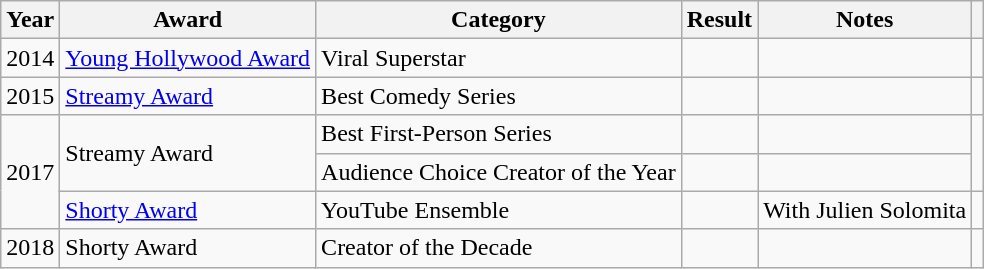<table class="wikitable sortable plainrowheaders">
<tr>
<th>Year</th>
<th>Award</th>
<th>Category</th>
<th>Result</th>
<th>Notes</th>
<th class="unsortable"></th>
</tr>
<tr>
<td>2014</td>
<td><a href='#'>Young Hollywood Award</a></td>
<td>Viral Superstar</td>
<td></td>
<td></td>
<td></td>
</tr>
<tr>
<td>2015</td>
<td><a href='#'>Streamy Award</a></td>
<td>Best Comedy Series</td>
<td></td>
<td></td>
<td></td>
</tr>
<tr>
<td rowspan="3">2017</td>
<td rowspan="2">Streamy Award</td>
<td>Best First-Person Series</td>
<td></td>
<td></td>
<td rowspan="2"></td>
</tr>
<tr>
<td>Audience Choice Creator of the Year</td>
<td></td>
<td></td>
</tr>
<tr>
<td><a href='#'>Shorty Award</a></td>
<td>YouTube Ensemble</td>
<td></td>
<td>With Julien Solomita</td>
<td></td>
</tr>
<tr>
<td>2018</td>
<td>Shorty Award</td>
<td>Creator of the Decade</td>
<td></td>
<td></td>
<td></td>
</tr>
</table>
